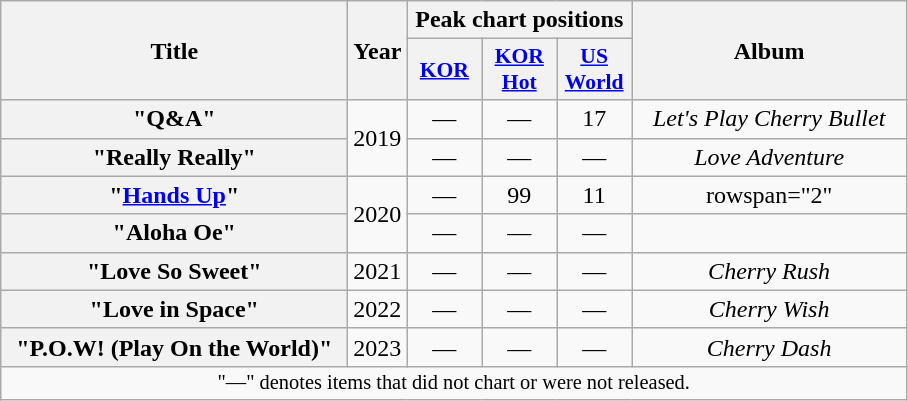<table class="wikitable plainrowheaders" style="text-align:center;">
<tr>
<th scope="col" rowspan="2" style="width:14em;">Title</th>
<th scope="col" rowspan="2" style="width:1em">Year</th>
<th scope="col" colspan="3">Peak chart positions</th>
<th scope="col" rowspan="2" style="width:11em;">Album</th>
</tr>
<tr>
<th scope="col" style="width:3em;font-size:90%;"><a href='#'>KOR</a><br></th>
<th scope="col" style="width:3em;font-size:90%;"><a href='#'>KOR<br>Hot</a><br></th>
<th scope="col" style="width:3em;font-size:90%;"><a href='#'>US<br>World</a><br></th>
</tr>
<tr>
<th scope="row">"Q&A"</th>
<td rowspan="2">2019</td>
<td>—</td>
<td>—</td>
<td>17</td>
<td><em>Let's Play Cherry Bullet</em></td>
</tr>
<tr>
<th scope="row">"Really Really" </th>
<td>—</td>
<td>—</td>
<td>—</td>
<td><em>Love Adventure</em></td>
</tr>
<tr>
<th scope="row">"<a href='#'>Hands Up</a>" </th>
<td rowspan="2">2020</td>
<td>—</td>
<td>99</td>
<td>11</td>
<td>rowspan="2" </td>
</tr>
<tr>
<th scope="row">"Aloha Oe" </th>
<td>—</td>
<td>—</td>
<td>—</td>
</tr>
<tr>
<th scope="row">"Love So Sweet"</th>
<td>2021</td>
<td>—</td>
<td>—</td>
<td>—</td>
<td><em>Cherry Rush</em></td>
</tr>
<tr>
<th scope="row">"Love in Space"</th>
<td>2022</td>
<td>—</td>
<td>—</td>
<td>—</td>
<td><em>Cherry Wish</em></td>
</tr>
<tr>
<th scope="row">"P.O.W! (Play On the World)"</th>
<td>2023</td>
<td>—</td>
<td>—</td>
<td>—</td>
<td><em>Cherry Dash</em></td>
</tr>
<tr>
<td colspan="6" style="text-align:center; font-size:85%;">"—" denotes items that did not chart or were not released.</td>
</tr>
</table>
